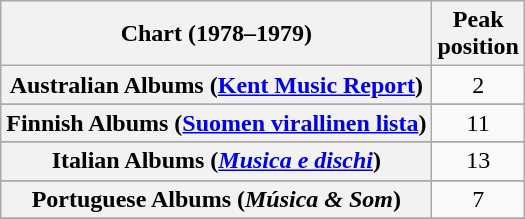<table class="wikitable sortable plainrowheaders" style="text-align:center">
<tr>
<th scope="col">Chart (1978–1979)</th>
<th scope="col">Peak<br>position</th>
</tr>
<tr>
<th scope="row">Australian Albums (<a href='#'>Kent Music Report</a>)</th>
<td>2</td>
</tr>
<tr>
</tr>
<tr>
</tr>
<tr>
</tr>
<tr>
<th scope="row">Finnish Albums (<a href='#'>Suomen virallinen lista</a>)</th>
<td>11</td>
</tr>
<tr>
</tr>
<tr>
<th scope="row">Italian Albums (<em><a href='#'>Musica e dischi</a></em>)</th>
<td>13</td>
</tr>
<tr>
</tr>
<tr>
</tr>
<tr>
<th scope="row">Portuguese Albums (<em>Música & Som</em>)</th>
<td>7</td>
</tr>
<tr>
</tr>
<tr>
</tr>
<tr>
</tr>
</table>
